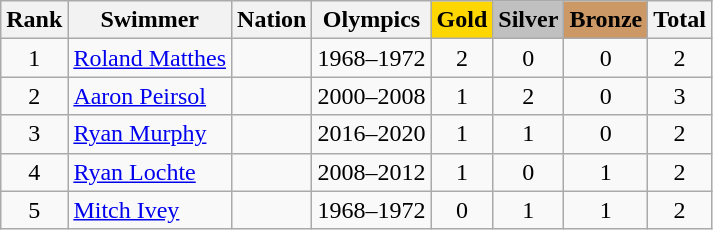<table class="wikitable sortable" style="text-align:center">
<tr>
<th>Rank</th>
<th>Swimmer</th>
<th>Nation</th>
<th>Olympics</th>
<th style="background-color:gold">Gold</th>
<th style="background-color:silver">Silver</th>
<th style="background-color:#cc9966">Bronze</th>
<th>Total</th>
</tr>
<tr>
<td>1</td>
<td align=left data-sort-value="Matthes, Roland"><a href='#'>Roland Matthes</a></td>
<td align=left></td>
<td>1968–1972</td>
<td>2</td>
<td>0</td>
<td>0</td>
<td>2</td>
</tr>
<tr>
<td>2</td>
<td align=left data-sort-value="Peirsol, Aaron"><a href='#'>Aaron Peirsol</a></td>
<td align=left></td>
<td>2000–2008</td>
<td>1</td>
<td>2</td>
<td>0</td>
<td>3</td>
</tr>
<tr>
<td>3</td>
<td align=left data-sort-value="Murphy, Ryan"><a href='#'>Ryan Murphy</a></td>
<td align=left></td>
<td>2016–2020</td>
<td>1</td>
<td>1</td>
<td>0</td>
<td>2</td>
</tr>
<tr>
<td>4</td>
<td align=left data-sort-value="Lochte, Ryan"><a href='#'>Ryan Lochte</a></td>
<td align=left></td>
<td>2008–2012</td>
<td>1</td>
<td>0</td>
<td>1</td>
<td>2</td>
</tr>
<tr>
<td>5</td>
<td align=left data-sort-value="Ivey, Mitch"><a href='#'>Mitch Ivey</a></td>
<td align=left></td>
<td>1968–1972</td>
<td>0</td>
<td>1</td>
<td>1</td>
<td>2</td>
</tr>
</table>
